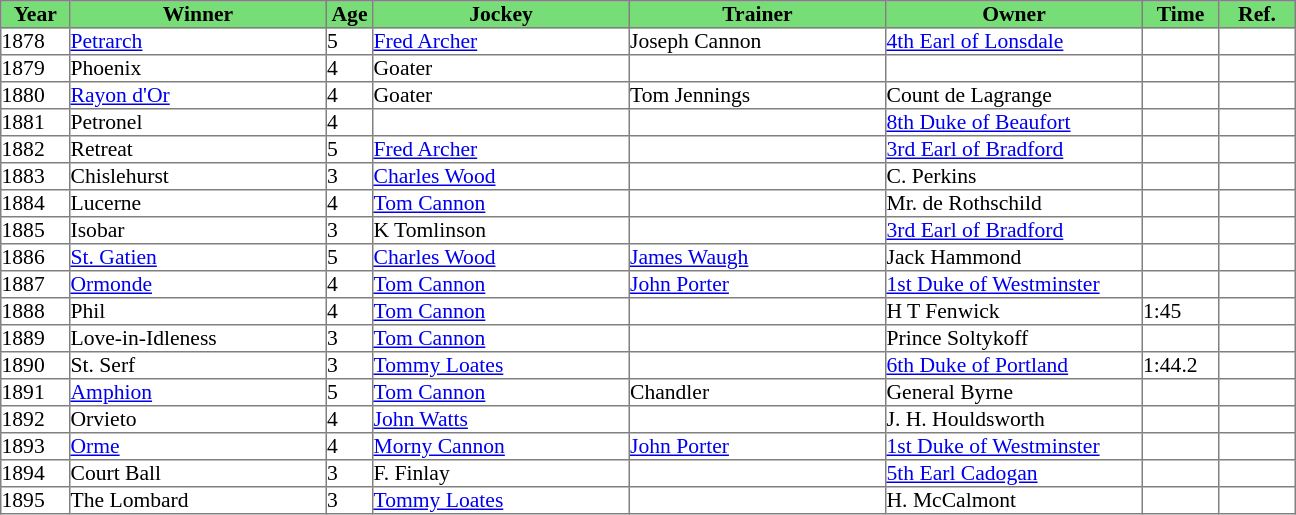<table class = "sortable" | border="1" cellpadding="0" style="border-collapse: collapse; font-size:90%">
<tr style="background:#7d7; text-align:center;">
<th style="width:45px;"><strong>Year</strong><br></th>
<th style="width:170px;"><strong>Winner</strong><br></th>
<th style="width:30px;"><strong>Age</strong><br></th>
<th style="width:170px;"><strong>Jockey</strong><br></th>
<th style="width:170px;"><strong>Trainer</strong><br></th>
<th style="width:170px;"><strong>Owner</strong><br></th>
<th style="width:50px;"><strong>Time</strong><br></th>
<th style="width:50px;"><strong>Ref.</strong><br></th>
</tr>
<tr>
<td>1878</td>
<td><a href='#'>Petrarch</a></td>
<td>5</td>
<td><a href='#'>Fred Archer</a></td>
<td>Joseph Cannon</td>
<td><a href='#'>4th Earl of Lonsdale</a></td>
<td></td>
<td></td>
</tr>
<tr>
<td>1879</td>
<td>Phoenix</td>
<td>4</td>
<td>Goater</td>
<td></td>
<td></td>
<td></td>
<td></td>
</tr>
<tr>
<td>1880</td>
<td><a href='#'>Rayon d'Or</a></td>
<td>4</td>
<td>Goater</td>
<td>Tom Jennings</td>
<td>Count de Lagrange</td>
<td></td>
<td></td>
</tr>
<tr>
<td>1881</td>
<td>Petronel</td>
<td>4</td>
<td></td>
<td></td>
<td><a href='#'>8th Duke of Beaufort</a></td>
<td></td>
<td></td>
</tr>
<tr>
<td>1882</td>
<td>Retreat</td>
<td>5</td>
<td><a href='#'>Fred Archer</a></td>
<td></td>
<td><a href='#'>3rd Earl of Bradford</a></td>
<td></td>
<td></td>
</tr>
<tr>
<td>1883</td>
<td>Chislehurst</td>
<td>3</td>
<td><a href='#'>Charles Wood</a></td>
<td></td>
<td>C. Perkins</td>
<td></td>
<td></td>
</tr>
<tr>
<td>1884</td>
<td>Lucerne</td>
<td>4</td>
<td><a href='#'>Tom Cannon</a></td>
<td></td>
<td>Mr. de Rothschild</td>
<td></td>
<td></td>
</tr>
<tr>
<td>1885</td>
<td>Isobar</td>
<td>3</td>
<td>K Tomlinson</td>
<td></td>
<td><a href='#'>3rd Earl of Bradford</a></td>
<td></td>
<td></td>
</tr>
<tr>
<td>1886</td>
<td><a href='#'>St. Gatien</a></td>
<td>5</td>
<td><a href='#'>Charles Wood</a></td>
<td><a href='#'>James Waugh</a></td>
<td>Jack Hammond</td>
<td></td>
<td></td>
</tr>
<tr>
<td>1887</td>
<td><a href='#'>Ormonde</a></td>
<td>4</td>
<td><a href='#'>Tom Cannon</a></td>
<td><a href='#'>John Porter</a></td>
<td><a href='#'>1st Duke of Westminster</a></td>
<td></td>
<td></td>
</tr>
<tr>
<td>1888</td>
<td>Phil</td>
<td>4</td>
<td><a href='#'>Tom Cannon</a></td>
<td></td>
<td>H T Fenwick</td>
<td>1:45</td>
<td></td>
</tr>
<tr>
<td>1889</td>
<td>Love-in-Idleness</td>
<td>3</td>
<td><a href='#'>Tom Cannon</a></td>
<td></td>
<td>Prince Soltykoff</td>
<td></td>
<td></td>
</tr>
<tr>
<td>1890</td>
<td>St. Serf</td>
<td>3</td>
<td><a href='#'>Tommy Loates</a></td>
<td></td>
<td><a href='#'>6th Duke of Portland</a></td>
<td>1:44.2</td>
<td></td>
</tr>
<tr>
<td>1891</td>
<td><a href='#'>Amphion</a></td>
<td>5</td>
<td><a href='#'>Tom Cannon</a></td>
<td>Chandler</td>
<td>General Byrne</td>
<td></td>
<td></td>
</tr>
<tr>
<td>1892</td>
<td>Orvieto</td>
<td>4</td>
<td><a href='#'>John Watts</a></td>
<td></td>
<td>J. H. Houldsworth</td>
<td></td>
<td></td>
</tr>
<tr>
<td>1893</td>
<td><a href='#'>Orme</a></td>
<td>4</td>
<td><a href='#'>Morny Cannon</a></td>
<td><a href='#'>John Porter</a></td>
<td><a href='#'>1st Duke of Westminster</a></td>
<td></td>
<td></td>
</tr>
<tr>
<td>1894</td>
<td>Court Ball</td>
<td>3</td>
<td>F. Finlay</td>
<td></td>
<td><a href='#'>5th Earl Cadogan</a></td>
<td></td>
<td></td>
</tr>
<tr>
<td>1895</td>
<td>The Lombard</td>
<td>3</td>
<td><a href='#'>Tommy Loates</a></td>
<td></td>
<td>H. McCalmont</td>
<td></td>
<td></td>
</tr>
</table>
